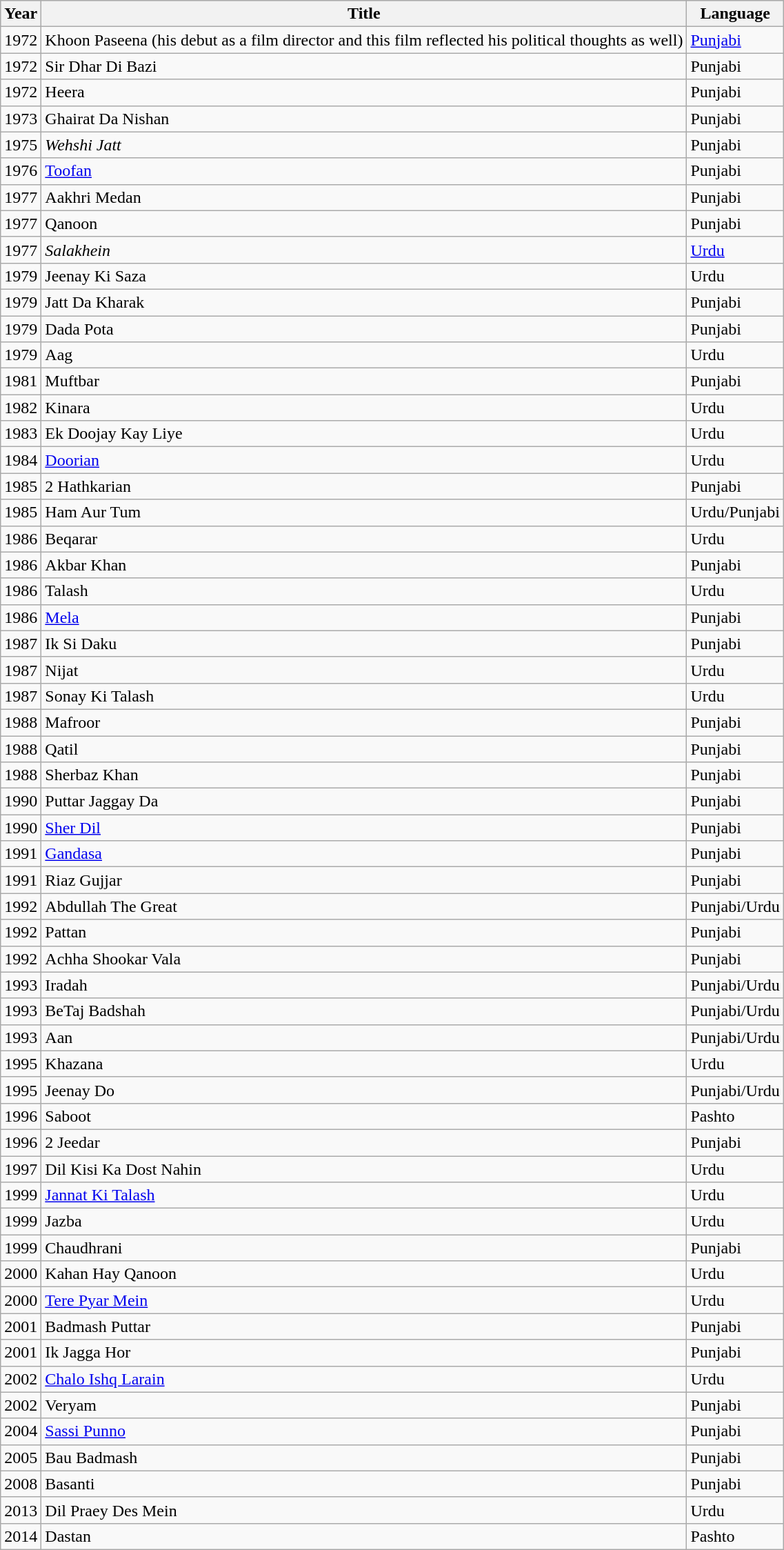<table class="wikitable sortable plainrowheaders">
<tr style="background:#ccc; text-align:center;">
<th scope="col">Year</th>
<th scope="col">Title</th>
<th scope="col">Language</th>
</tr>
<tr>
<td>1972</td>
<td>Khoon Paseena (his debut as a film director and this film reflected his political thoughts as well)</td>
<td><a href='#'>Punjabi</a></td>
</tr>
<tr>
<td>1972</td>
<td>Sir Dhar Di Bazi</td>
<td>Punjabi</td>
</tr>
<tr>
<td>1972</td>
<td>Heera</td>
<td>Punjabi</td>
</tr>
<tr>
<td>1973</td>
<td>Ghairat Da Nishan</td>
<td>Punjabi</td>
</tr>
<tr>
<td>1975</td>
<td><em>Wehshi Jatt</em></td>
<td>Punjabi</td>
</tr>
<tr>
<td>1976</td>
<td><a href='#'>Toofan</a></td>
<td>Punjabi</td>
</tr>
<tr>
<td>1977</td>
<td>Aakhri Medan</td>
<td>Punjabi</td>
</tr>
<tr>
<td>1977</td>
<td>Qanoon</td>
<td>Punjabi</td>
</tr>
<tr>
<td>1977</td>
<td><em>Salakhein</em></td>
<td><a href='#'>Urdu</a></td>
</tr>
<tr>
<td>1979</td>
<td>Jeenay Ki Saza</td>
<td>Urdu</td>
</tr>
<tr>
<td>1979</td>
<td>Jatt Da Kharak</td>
<td>Punjabi</td>
</tr>
<tr>
<td>1979</td>
<td>Dada Pota</td>
<td>Punjabi</td>
</tr>
<tr>
<td>1979</td>
<td>Aag</td>
<td>Urdu</td>
</tr>
<tr>
<td>1981</td>
<td>Muftbar</td>
<td>Punjabi</td>
</tr>
<tr>
<td>1982</td>
<td>Kinara</td>
<td>Urdu</td>
</tr>
<tr>
<td>1983</td>
<td>Ek Doojay Kay Liye</td>
<td>Urdu</td>
</tr>
<tr>
<td>1984</td>
<td><a href='#'>Doorian</a></td>
<td>Urdu</td>
</tr>
<tr>
<td>1985</td>
<td>2 Hathkarian</td>
<td>Punjabi</td>
</tr>
<tr>
<td>1985</td>
<td>Ham Aur Tum</td>
<td>Urdu/Punjabi</td>
</tr>
<tr>
<td>1986</td>
<td>Beqarar</td>
<td>Urdu</td>
</tr>
<tr>
<td>1986</td>
<td>Akbar Khan</td>
<td>Punjabi</td>
</tr>
<tr>
<td>1986</td>
<td>Talash</td>
<td>Urdu</td>
</tr>
<tr>
<td>1986</td>
<td><a href='#'>Mela</a></td>
<td>Punjabi</td>
</tr>
<tr>
<td>1987</td>
<td>Ik Si Daku</td>
<td>Punjabi</td>
</tr>
<tr>
<td>1987</td>
<td>Nijat</td>
<td>Urdu</td>
</tr>
<tr>
<td>1987</td>
<td>Sonay Ki Talash</td>
<td>Urdu</td>
</tr>
<tr>
<td>1988</td>
<td>Mafroor</td>
<td>Punjabi</td>
</tr>
<tr>
<td>1988</td>
<td>Qatil</td>
<td>Punjabi</td>
</tr>
<tr>
<td>1988</td>
<td>Sherbaz Khan</td>
<td>Punjabi</td>
</tr>
<tr>
<td>1990</td>
<td>Puttar Jaggay Da</td>
<td>Punjabi</td>
</tr>
<tr>
<td>1990</td>
<td><a href='#'>Sher Dil</a></td>
<td>Punjabi</td>
</tr>
<tr>
<td>1991</td>
<td><a href='#'>Gandasa</a></td>
<td>Punjabi</td>
</tr>
<tr>
<td>1991</td>
<td>Riaz Gujjar</td>
<td>Punjabi</td>
</tr>
<tr>
<td>1992</td>
<td>Abdullah The Great</td>
<td>Punjabi/Urdu</td>
</tr>
<tr>
<td>1992</td>
<td>Pattan</td>
<td>Punjabi</td>
</tr>
<tr>
<td>1992</td>
<td>Achha Shookar Vala</td>
<td>Punjabi</td>
</tr>
<tr>
<td>1993</td>
<td>Iradah</td>
<td>Punjabi/Urdu</td>
</tr>
<tr>
<td>1993</td>
<td>BeTaj Badshah</td>
<td>Punjabi/Urdu</td>
</tr>
<tr>
<td>1993</td>
<td>Aan</td>
<td>Punjabi/Urdu</td>
</tr>
<tr>
<td>1995</td>
<td>Khazana</td>
<td>Urdu</td>
</tr>
<tr>
<td>1995</td>
<td>Jeenay Do</td>
<td>Punjabi/Urdu</td>
</tr>
<tr>
<td>1996</td>
<td>Saboot</td>
<td>Pashto</td>
</tr>
<tr>
<td>1996</td>
<td>2 Jeedar</td>
<td>Punjabi</td>
</tr>
<tr>
<td>1997</td>
<td>Dil Kisi Ka Dost Nahin</td>
<td>Urdu</td>
</tr>
<tr>
<td>1999</td>
<td><a href='#'>Jannat Ki Talash</a></td>
<td>Urdu</td>
</tr>
<tr>
<td>1999</td>
<td>Jazba</td>
<td>Urdu</td>
</tr>
<tr>
<td>1999</td>
<td>Chaudhrani</td>
<td>Punjabi</td>
</tr>
<tr>
<td>2000</td>
<td>Kahan Hay Qanoon</td>
<td>Urdu</td>
</tr>
<tr>
<td>2000</td>
<td><a href='#'>Tere Pyar Mein</a></td>
<td>Urdu</td>
</tr>
<tr>
<td>2001</td>
<td>Badmash Puttar</td>
<td>Punjabi</td>
</tr>
<tr>
<td>2001</td>
<td>Ik Jagga Hor</td>
<td>Punjabi</td>
</tr>
<tr>
<td>2002</td>
<td><a href='#'>Chalo Ishq Larain</a></td>
<td>Urdu</td>
</tr>
<tr>
<td>2002</td>
<td>Veryam</td>
<td>Punjabi</td>
</tr>
<tr>
<td>2004</td>
<td><a href='#'>Sassi Punno</a></td>
<td>Punjabi</td>
</tr>
<tr>
<td>2005</td>
<td>Bau Badmash</td>
<td>Punjabi</td>
</tr>
<tr>
<td>2008</td>
<td>Basanti</td>
<td>Punjabi</td>
</tr>
<tr>
<td>2013</td>
<td>Dil Praey Des Mein</td>
<td>Urdu</td>
</tr>
<tr>
<td>2014</td>
<td>Dastan</td>
<td>Pashto</td>
</tr>
</table>
